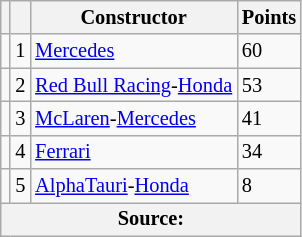<table class="wikitable" style="font-size: 85%;">
<tr>
<th scope="col"></th>
<th scope="col"></th>
<th scope="col">Constructor</th>
<th scope="col">Points</th>
</tr>
<tr>
<td align="left"></td>
<td align="center">1</td>
<td> <a href='#'>Mercedes</a></td>
<td align="left">60</td>
</tr>
<tr>
<td align="left"></td>
<td align="center">2</td>
<td> <a href='#'>Red Bull Racing</a>-<a href='#'>Honda</a></td>
<td align="left">53</td>
</tr>
<tr>
<td align="left"></td>
<td align="center">3</td>
<td> <a href='#'>McLaren</a>-<a href='#'>Mercedes</a></td>
<td align="left">41</td>
</tr>
<tr>
<td align="left"></td>
<td align="center">4</td>
<td> <a href='#'>Ferrari</a></td>
<td align="left">34</td>
</tr>
<tr>
<td align="left"></td>
<td align="center">5</td>
<td> <a href='#'>AlphaTauri</a>-<a href='#'>Honda</a></td>
<td align="left">8</td>
</tr>
<tr>
<th colspan=4>Source:</th>
</tr>
</table>
